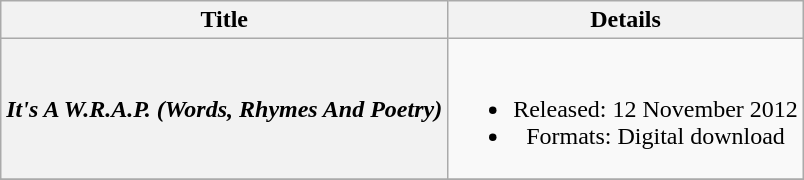<table class="wikitable plainrowheaders" style="text-align:center;">
<tr>
<th scope="col">Title</th>
<th scope="col">Details</th>
</tr>
<tr>
<th scope="row"><em>It's A W.R.A.P. (Words, Rhymes And Poetry)</em></th>
<td><br><ul><li>Released: 12 November 2012</li><li>Formats: Digital download</li></ul></td>
</tr>
<tr>
</tr>
</table>
